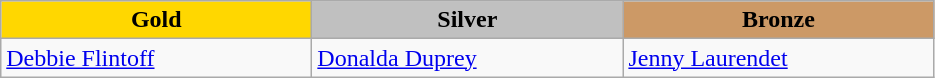<table class="wikitable" style="text-align:left">
<tr align="center">
<td width=200 bgcolor=gold><strong>Gold</strong></td>
<td width=200 bgcolor=silver><strong>Silver</strong></td>
<td width=200 bgcolor=CC9966><strong>Bronze</strong></td>
</tr>
<tr>
<td><a href='#'>Debbie Flintoff</a><br><em></em></td>
<td><a href='#'>Donalda Duprey</a><br><em></em></td>
<td><a href='#'>Jenny Laurendet</a><br><em></em></td>
</tr>
</table>
